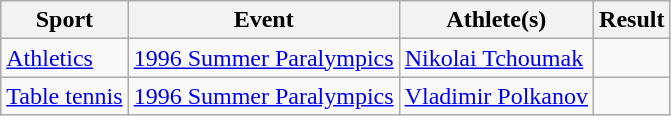<table border="1" class="wikitable">
<tr>
<th>Sport</th>
<th>Event</th>
<th>Athlete(s)</th>
<th>Result</th>
</tr>
<tr>
<td><a href='#'>Athletics</a></td>
<td><a href='#'>1996 Summer Paralympics</a></td>
<td><a href='#'>Nikolai Tchoumak</a></td>
<td align="center"></td>
</tr>
<tr>
<td><a href='#'>Table tennis</a></td>
<td><a href='#'>1996 Summer Paralympics</a></td>
<td><a href='#'>Vladimir Polkanov</a></td>
<td align="center"></td>
</tr>
</table>
